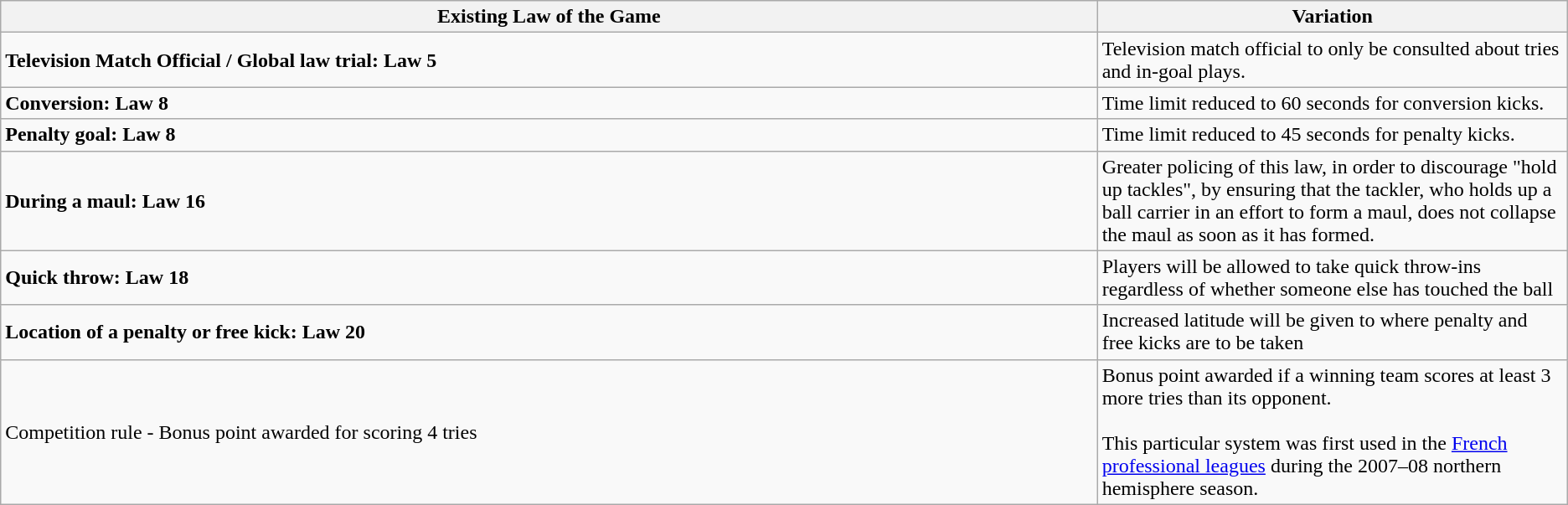<table class="wikitable">
<tr>
<th>Existing Law of the Game</th>
<th style="width:30%;">Variation</th>
</tr>
<tr>
<td><strong>Television Match Official / Global law trial: Law 5</strong></td>
<td>Television match official to only be consulted about tries and in-goal plays.</td>
</tr>
<tr>
<td><strong>Conversion: Law 8</strong><br></td>
<td>Time limit reduced to 60 seconds for conversion kicks.</td>
</tr>
<tr>
<td><strong>Penalty goal: Law 8</strong><br></td>
<td>Time limit reduced to 45 seconds for penalty kicks.</td>
</tr>
<tr>
<td><strong>During a maul: Law 16</strong><br></td>
<td>Greater policing of this law, in order to discourage "hold up tackles", by ensuring that the tackler, who holds up a ball carrier in an effort to form a maul, does not collapse the maul as soon as it has formed.</td>
</tr>
<tr>
<td><strong>Quick throw: Law 18</strong></td>
<td>Players will be allowed to take quick throw-ins regardless of whether someone else has touched the ball</td>
</tr>
<tr>
<td><strong>Location of a penalty or free kick: Law 20</strong></td>
<td>Increased latitude will be given to where penalty and free kicks are to be taken</td>
</tr>
<tr>
<td>Competition rule - Bonus point awarded for scoring 4 tries</td>
<td>Bonus point awarded if a winning team scores at least 3 more tries than its opponent.<br><br>This particular system was first used in the <a href='#'>French professional leagues</a> during the 2007–08 northern hemisphere season.</td>
</tr>
</table>
